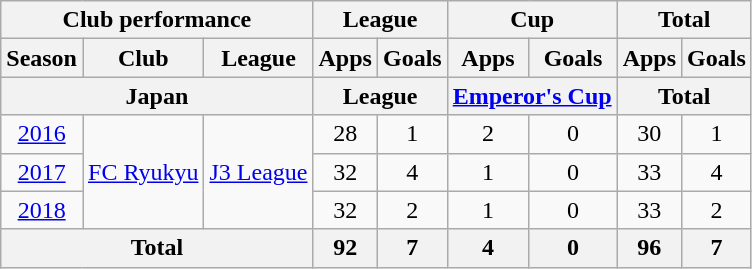<table class="wikitable" style="text-align:center;">
<tr>
<th colspan=3>Club performance</th>
<th colspan=2>League</th>
<th colspan=2>Cup</th>
<th colspan=2>Total</th>
</tr>
<tr>
<th>Season</th>
<th>Club</th>
<th>League</th>
<th>Apps</th>
<th>Goals</th>
<th>Apps</th>
<th>Goals</th>
<th>Apps</th>
<th>Goals</th>
</tr>
<tr>
<th colspan=3>Japan</th>
<th colspan=2>League</th>
<th colspan=2><a href='#'>Emperor's Cup</a></th>
<th colspan=2>Total</th>
</tr>
<tr>
<td><a href='#'>2016</a></td>
<td rowspan="3"><a href='#'>FC Ryukyu</a></td>
<td rowspan="3"><a href='#'>J3 League</a></td>
<td>28</td>
<td>1</td>
<td>2</td>
<td>0</td>
<td>30</td>
<td>1</td>
</tr>
<tr>
<td><a href='#'>2017</a></td>
<td>32</td>
<td>4</td>
<td>1</td>
<td>0</td>
<td>33</td>
<td>4</td>
</tr>
<tr>
<td><a href='#'>2018</a></td>
<td>32</td>
<td>2</td>
<td>1</td>
<td>0</td>
<td>33</td>
<td>2</td>
</tr>
<tr>
<th colspan=3>Total</th>
<th>92</th>
<th>7</th>
<th>4</th>
<th>0</th>
<th>96</th>
<th>7</th>
</tr>
</table>
